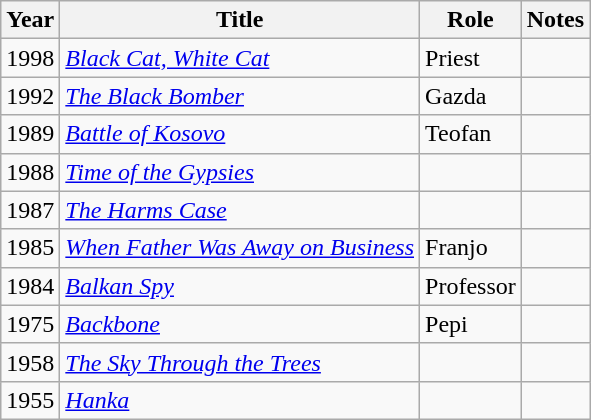<table class="wikitable sortable">
<tr>
<th>Year</th>
<th>Title</th>
<th>Role</th>
<th class="unsortable">Notes</th>
</tr>
<tr>
<td>1998</td>
<td><em><a href='#'>Black Cat, White Cat</a></em></td>
<td>Priest</td>
<td></td>
</tr>
<tr>
<td>1992</td>
<td><em><a href='#'>The Black Bomber</a></em></td>
<td>Gazda</td>
<td></td>
</tr>
<tr>
<td>1989</td>
<td><em><a href='#'>Battle of Kosovo</a></em></td>
<td>Teofan</td>
<td></td>
</tr>
<tr>
<td>1988</td>
<td><em><a href='#'>Time of the Gypsies</a></em></td>
<td></td>
<td></td>
</tr>
<tr>
<td>1987</td>
<td><em><a href='#'>The Harms Case</a></em></td>
<td></td>
<td></td>
</tr>
<tr>
<td>1985</td>
<td><em><a href='#'>When Father Was Away on Business</a></em></td>
<td>Franjo</td>
<td></td>
</tr>
<tr>
<td>1984</td>
<td><em><a href='#'>Balkan Spy</a></em></td>
<td>Professor</td>
<td></td>
</tr>
<tr>
<td>1975</td>
<td><em><a href='#'>Backbone</a></em></td>
<td>Pepi</td>
<td></td>
</tr>
<tr>
<td>1958</td>
<td><em><a href='#'>The Sky Through the Trees</a></em></td>
<td></td>
<td></td>
</tr>
<tr>
<td>1955</td>
<td><em><a href='#'>Hanka</a></em></td>
<td></td>
<td></td>
</tr>
</table>
